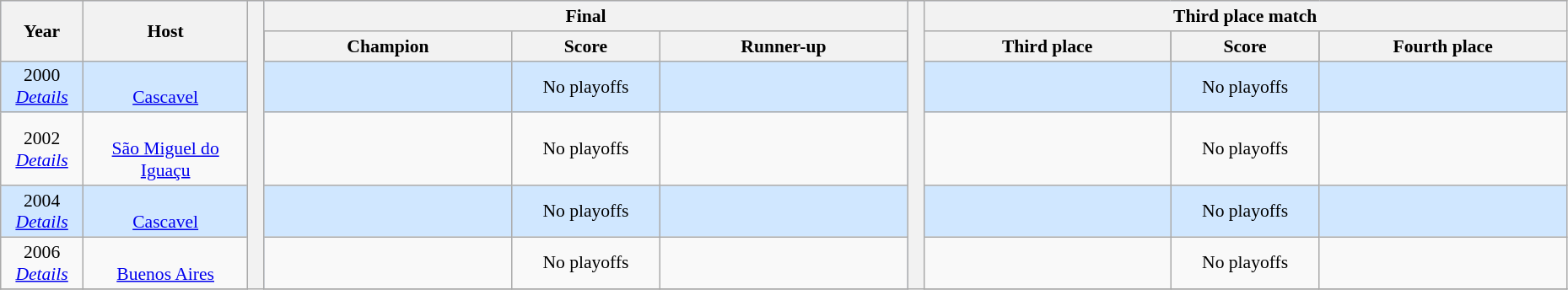<table class="wikitable" style="font-size:90%; width: 98%; text-align: center;">
<tr bgcolor=#C1D8FF>
<th rowspan=2 width=5%>Year</th>
<th rowspan=2 width=10%>Host</th>
<th width=1% rowspan=100 bgcolor=ffffff></th>
<th colspan=3>Final</th>
<th width=1% rowspan=100 bgcolor=ffffff></th>
<th colspan=3>Third place match</th>
</tr>
<tr bgcolor=FEF>
<th width=15%>Champion</th>
<th width=9%>Score</th>
<th width=15%>Runner-up</th>
<th width=15%>Third place</th>
<th width=9%>Score</th>
<th width=15%>Fourth place</th>
</tr>
<tr bgcolor=#D0E7FF>
<td>2000<br><em><a href='#'>Details</a></em></td>
<td><br><a href='#'>Cascavel</a></td>
<td><strong></strong></td>
<td><span>No playoffs</span></td>
<td></td>
<td></td>
<td><span>No playoffs</span></td>
<td></td>
</tr>
<tr>
<td>2002<br><em><a href='#'>Details</a></em></td>
<td><br><a href='#'>São Miguel do Iguaçu</a></td>
<td><strong></strong></td>
<td><span>No playoffs</span></td>
<td></td>
<td></td>
<td><span>No playoffs</span></td>
<td></td>
</tr>
<tr bgcolor=#D0E7FF>
<td>2004<br><em><a href='#'>Details</a></em></td>
<td><br><a href='#'>Cascavel</a></td>
<td><strong></strong></td>
<td><span>No playoffs</span></td>
<td></td>
<td></td>
<td><span>No playoffs</span></td>
<td></td>
</tr>
<tr>
<td>2006<br><em><a href='#'>Details</a></em></td>
<td><br><a href='#'>Buenos Aires</a></td>
<td><strong></strong></td>
<td><span>No playoffs</span></td>
<td></td>
<td></td>
<td><span>No playoffs</span></td>
<td></td>
</tr>
<tr>
</tr>
</table>
